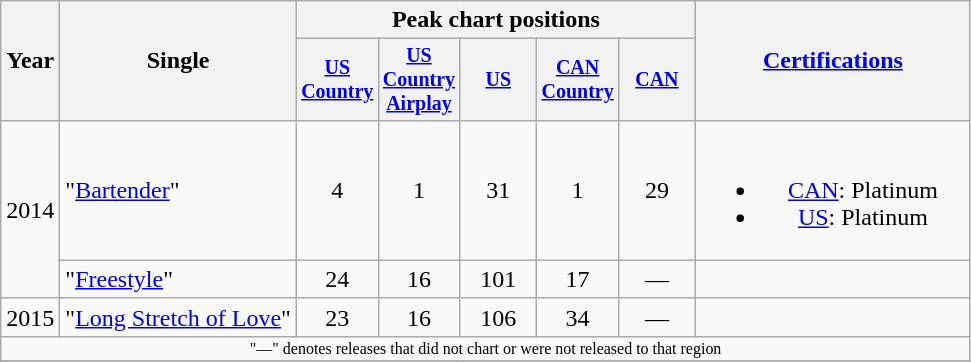<table class="wikitable" style="text-align:center;">
<tr>
<th rowspan="2">Year</th>
<th rowspan="2">Single</th>
<th colspan="5">Peak chart positions</th>
<th rowspan="2" style="width:11em;"><a href='#'>Certifications</a><br></th>
</tr>
<tr style="font-size:smaller;">
<th width="45"><a href='#'>US Country</a></th>
<th width="45"><a href='#'>US Country Airplay</a></th>
<th width="45"><a href='#'>US</a></th>
<th width="45"><a href='#'>CAN Country</a></th>
<th width="45"><a href='#'>CAN</a></th>
</tr>
<tr>
<td rowspan="2">2014</td>
<td align="left">"<a href='#'>Bartender</a>"</td>
<td>4</td>
<td>1</td>
<td>31</td>
<td>1</td>
<td>29</td>
<td><br><ul><li><a href='#'>CAN</a>: Platinum</li><li><a href='#'>US</a>: Platinum</li></ul></td>
</tr>
<tr>
<td align="left">"<a href='#'>Freestyle</a>"</td>
<td>24</td>
<td>16</td>
<td>101</td>
<td>17</td>
<td>—</td>
<td></td>
</tr>
<tr>
<td>2015</td>
<td align="left">"<a href='#'>Long Stretch of Love</a>"</td>
<td>23</td>
<td>16</td>
<td>106</td>
<td>34</td>
<td>—</td>
<td></td>
</tr>
<tr>
<td colspan="8" style="font-size:8pt">"—" denotes releases that did not chart or were not released to that region</td>
</tr>
<tr>
</tr>
</table>
